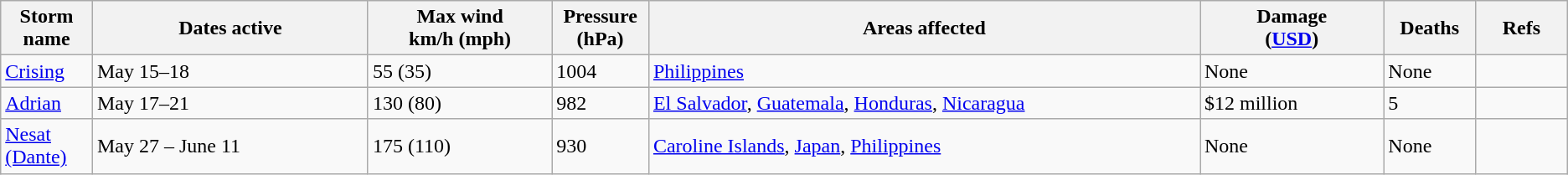<table class="wikitable sortable">
<tr>
<th width="5%">Storm name</th>
<th width="15%">Dates active</th>
<th width="10%">Max wind<br>km/h (mph)</th>
<th width="5%">Pressure<br>(hPa)</th>
<th width="30%">Areas affected</th>
<th width="10%">Damage<br>(<a href='#'>USD</a>)</th>
<th width="5%">Deaths</th>
<th width="5%">Refs</th>
</tr>
<tr>
<td><a href='#'>Crising</a></td>
<td>May 15–18</td>
<td>55 (35)</td>
<td>1004</td>
<td><a href='#'>Philippines</a></td>
<td>None</td>
<td>None</td>
<td></td>
</tr>
<tr>
<td><a href='#'>Adrian</a></td>
<td>May 17–21</td>
<td>130 (80)</td>
<td>982</td>
<td><a href='#'>El Salvador</a>, <a href='#'>Guatemala</a>, <a href='#'>Honduras</a>, <a href='#'>Nicaragua</a></td>
<td>$12 million</td>
<td>5</td>
<td></td>
</tr>
<tr>
<td><a href='#'>Nesat (Dante)</a></td>
<td>May 27 – June 11</td>
<td>175 (110)</td>
<td>930</td>
<td><a href='#'>Caroline Islands</a>, <a href='#'>Japan</a>, <a href='#'>Philippines</a></td>
<td>None</td>
<td>None</td>
<td></td>
</tr>
</table>
